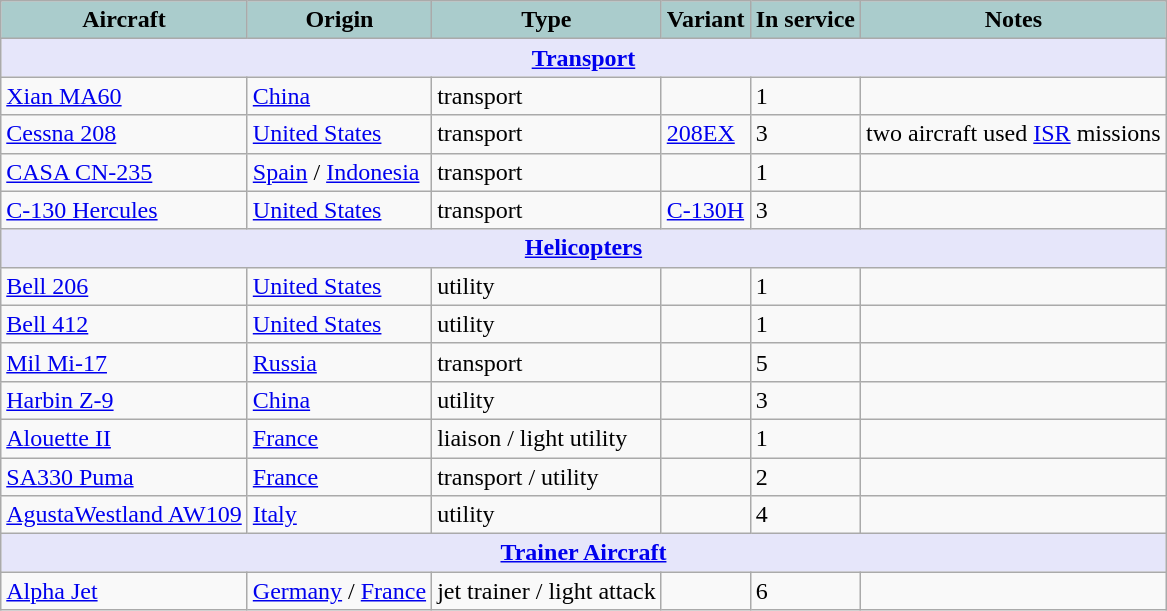<table class="wikitable">
<tr>
<th style="text-align:center; background:#acc;">Aircraft</th>
<th style="text-align: center; background:#acc;">Origin</th>
<th style="text-align:l center; background:#acc;">Type</th>
<th style="text-align:left; background:#acc;">Variant</th>
<th style="text-align:center; background:#acc;">In service</th>
<th style="text-align: center; background:#acc;">Notes</th>
</tr>
<tr>
<th style="align: center; background: lavender;" colspan="7"><a href='#'>Transport</a></th>
</tr>
<tr>
<td><a href='#'>Xian MA60</a></td>
<td><a href='#'>China</a></td>
<td>transport</td>
<td></td>
<td>1</td>
<td></td>
</tr>
<tr>
<td><a href='#'>Cessna 208</a></td>
<td><a href='#'>United States</a></td>
<td>transport</td>
<td><a href='#'>208EX</a></td>
<td>3</td>
<td>two aircraft used  <a href='#'>ISR</a> missions</td>
</tr>
<tr>
<td><a href='#'>CASA CN-235</a></td>
<td><a href='#'>Spain</a> / <a href='#'>Indonesia</a></td>
<td>transport</td>
<td></td>
<td>1</td>
<td></td>
</tr>
<tr>
<td><a href='#'>C-130 Hercules</a></td>
<td><a href='#'>United States</a></td>
<td>transport</td>
<td><a href='#'>C-130H</a></td>
<td>3</td>
<td></td>
</tr>
<tr>
<th style="align: center; background: lavender;" colspan="7"><a href='#'>Helicopters</a></th>
</tr>
<tr>
<td><a href='#'>Bell 206</a></td>
<td><a href='#'>United States</a></td>
<td>utility</td>
<td></td>
<td>1</td>
<td></td>
</tr>
<tr>
<td><a href='#'>Bell 412</a></td>
<td><a href='#'>United States</a></td>
<td>utility</td>
<td></td>
<td>1</td>
<td></td>
</tr>
<tr>
<td><a href='#'>Mil Mi-17</a></td>
<td><a href='#'>Russia</a></td>
<td>transport</td>
<td></td>
<td>5</td>
<td></td>
</tr>
<tr>
<td><a href='#'>Harbin Z-9</a></td>
<td><a href='#'>China</a></td>
<td>utility</td>
<td></td>
<td>3</td>
<td></td>
</tr>
<tr>
<td><a href='#'>Alouette II</a></td>
<td><a href='#'>France</a></td>
<td>liaison / light utility</td>
<td></td>
<td>1</td>
<td></td>
</tr>
<tr>
<td><a href='#'>SA330 Puma</a></td>
<td><a href='#'>France</a></td>
<td>transport / utility</td>
<td></td>
<td>2</td>
<td></td>
</tr>
<tr>
<td><a href='#'>AgustaWestland AW109</a></td>
<td><a href='#'>Italy</a></td>
<td>utility</td>
<td></td>
<td>4</td>
<td></td>
</tr>
<tr>
<th style="align: center; background: lavender;" colspan="7"><a href='#'>Trainer Aircraft</a></th>
</tr>
<tr>
<td><a href='#'>Alpha Jet</a></td>
<td><a href='#'>Germany</a> / <a href='#'>France</a></td>
<td>jet trainer / light attack</td>
<td></td>
<td>6</td>
<td></td>
</tr>
</table>
